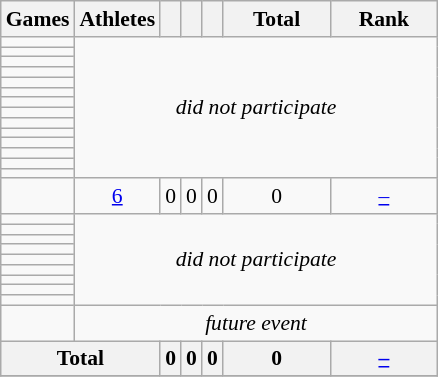<table class="wikitable" style="text-align:center; font-size:90%">
<tr>
<th>Games</th>
<th>Athletes</th>
<th width:4.5em; font-weight:bold;"></th>
<th width:4.5em; font-weight:bold;"></th>
<th width:4.5em; font-weight:bold;"></th>
<th style="width:4.5em; font-weight:bold;">Total</th>
<th style="width:4.5em; font-weight:bold;">Rank</th>
</tr>
<tr>
<td align=left> </td>
<td rowspan="14"; colspan=6><em>did not participate</em></td>
</tr>
<tr>
<td align=left> </td>
</tr>
<tr>
<td align=left> </td>
</tr>
<tr>
<td align=left> </td>
</tr>
<tr>
<td align=left> </td>
</tr>
<tr>
<td align=left> </td>
</tr>
<tr>
<td align=left> </td>
</tr>
<tr>
<td align=left> </td>
</tr>
<tr>
<td align=left> </td>
</tr>
<tr>
<td align=left> </td>
</tr>
<tr>
<td align=left> </td>
</tr>
<tr>
<td align=left> </td>
</tr>
<tr>
<td align=left> </td>
</tr>
<tr>
<td align=left> </td>
</tr>
<tr>
<td align=left> </td>
<td><a href='#'>6</a></td>
<td>0</td>
<td>0</td>
<td>0</td>
<td>0</td>
<td><a href='#'>–</a></td>
</tr>
<tr>
<td align=left> </td>
<td colspan=6; rowspan=9><em>did not participate</em></td>
</tr>
<tr>
<td align=left> </td>
</tr>
<tr>
<td align=left> </td>
</tr>
<tr>
<td align=left> </td>
</tr>
<tr>
<td align=left> </td>
</tr>
<tr>
<td align=left> </td>
</tr>
<tr>
<td align=left> </td>
</tr>
<tr>
<td align=left> </td>
</tr>
<tr>
<td align=left> </td>
</tr>
<tr>
<td align=left> </td>
<td colspan=6><em>future event</em></td>
</tr>
<tr>
<th colspan=2>Total</th>
<th>0</th>
<th>0</th>
<th>0</th>
<th>0</th>
<th><a href='#'>–</a></th>
</tr>
<tr>
</tr>
</table>
